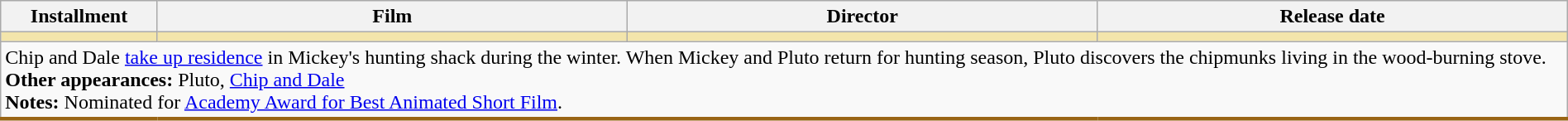<table class="wikitable" width="100%">
<tr>
<th width="10%">Installment</th>
<th width="30%">Film</th>
<th width="30%">Director</th>
<th width="30%">Release date</th>
</tr>
<tr>
<td style="background-color: #F3E5AB"></td>
<td style="background-color: #F3E5AB"></td>
<td style="background-color: #F3E5AB"></td>
<td style="background-color: #F3E5AB"></td>
</tr>
<tr class="expand-child" style="border-bottom: 3px solid #996515;">
<td colspan="4">Chip and Dale <a href='#'>take up residence</a> in Mickey's hunting shack during the winter. When Mickey and Pluto return for hunting season, Pluto discovers the chipmunks living in the wood-burning stove.<br><strong>Other appearances:</strong> Pluto, <a href='#'>Chip and Dale</a><br><strong>Notes:</strong> Nominated for <a href='#'>Academy Award for Best Animated Short Film</a>.</td>
</tr>
</table>
